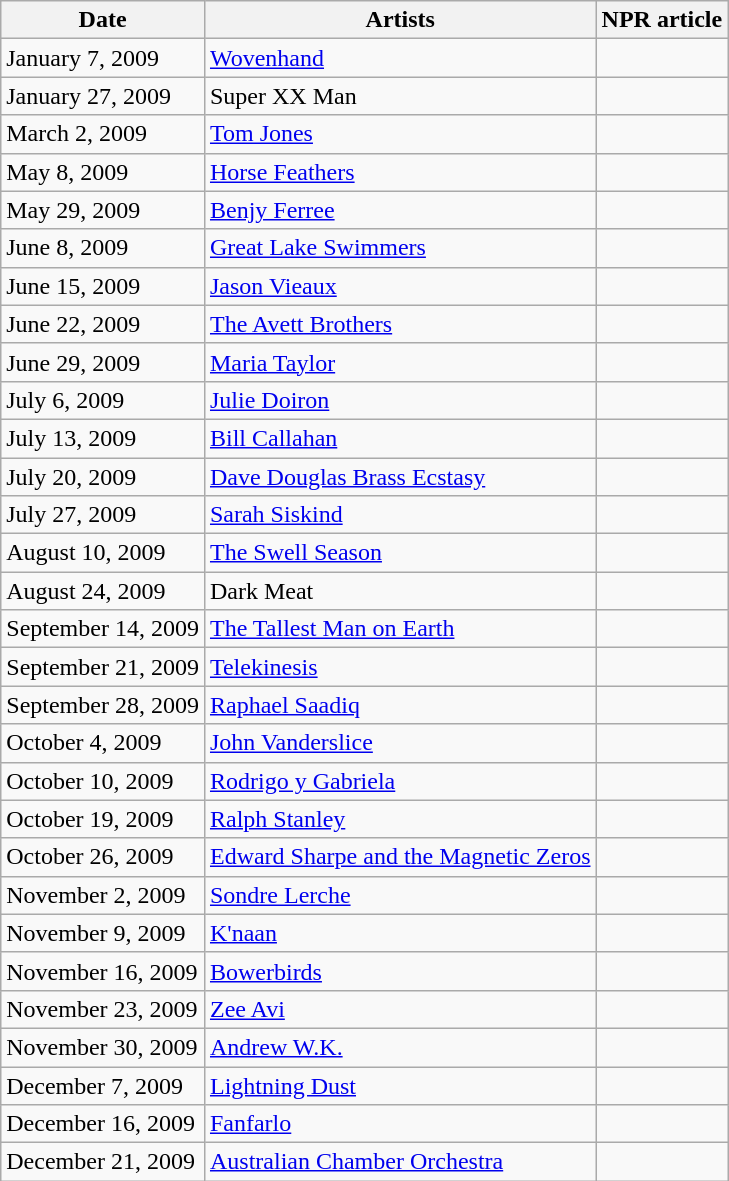<table class="wikitable sortable mw-collapsible mw-collapsed">
<tr>
<th scope="col" data-sort-type="usLongDate">Date</th>
<th scope="col">Artists</th>
<th scope="col" class="unsortable">NPR article</th>
</tr>
<tr>
<td>January 7, 2009</td>
<td><a href='#'>Wovenhand</a></td>
<td></td>
</tr>
<tr>
<td>January 27, 2009</td>
<td>Super XX Man</td>
<td></td>
</tr>
<tr>
<td>March 2, 2009</td>
<td><a href='#'>Tom Jones</a></td>
<td></td>
</tr>
<tr>
<td>May 8, 2009</td>
<td><a href='#'>Horse Feathers</a></td>
<td></td>
</tr>
<tr>
<td>May 29, 2009</td>
<td><a href='#'>Benjy Ferree</a></td>
<td></td>
</tr>
<tr>
<td>June 8, 2009</td>
<td><a href='#'>Great Lake Swimmers</a></td>
<td></td>
</tr>
<tr>
<td>June 15, 2009</td>
<td><a href='#'>Jason Vieaux</a></td>
<td></td>
</tr>
<tr>
<td>June 22, 2009</td>
<td data-sort-value="Avett Brothers, The"><a href='#'>The Avett Brothers</a></td>
<td></td>
</tr>
<tr>
<td>June 29, 2009</td>
<td><a href='#'>Maria Taylor</a></td>
<td></td>
</tr>
<tr>
<td>July 6, 2009</td>
<td><a href='#'>Julie Doiron</a></td>
<td></td>
</tr>
<tr>
<td>July 13, 2009</td>
<td><a href='#'>Bill Callahan</a></td>
<td></td>
</tr>
<tr>
<td>July 20, 2009</td>
<td><a href='#'>Dave Douglas Brass Ecstasy</a></td>
<td></td>
</tr>
<tr>
<td>July 27, 2009</td>
<td><a href='#'>Sarah Siskind</a></td>
<td></td>
</tr>
<tr>
<td>August 10, 2009</td>
<td><a href='#'>The Swell Season</a></td>
<td></td>
</tr>
<tr>
<td>August 24, 2009</td>
<td>Dark Meat</td>
<td></td>
</tr>
<tr>
<td>September 14, 2009</td>
<td><a href='#'>The Tallest Man on Earth</a></td>
<td></td>
</tr>
<tr>
<td>September 21, 2009</td>
<td><a href='#'>Telekinesis</a></td>
<td></td>
</tr>
<tr>
<td>September 28, 2009</td>
<td><a href='#'>Raphael Saadiq</a></td>
<td></td>
</tr>
<tr>
<td>October 4, 2009</td>
<td><a href='#'>John Vanderslice</a></td>
<td></td>
</tr>
<tr>
<td>October 10, 2009</td>
<td><a href='#'>Rodrigo y Gabriela</a></td>
<td></td>
</tr>
<tr>
<td>October 19, 2009</td>
<td><a href='#'>Ralph Stanley</a></td>
<td></td>
</tr>
<tr>
<td>October 26, 2009</td>
<td><a href='#'>Edward Sharpe and the Magnetic Zeros</a></td>
<td></td>
</tr>
<tr>
<td>November 2, 2009</td>
<td><a href='#'>Sondre Lerche</a></td>
<td></td>
</tr>
<tr>
<td>November 9, 2009</td>
<td><a href='#'>K'naan</a></td>
<td></td>
</tr>
<tr>
<td>November 16, 2009</td>
<td><a href='#'>Bowerbirds</a></td>
<td></td>
</tr>
<tr>
<td>November 23, 2009</td>
<td><a href='#'>Zee Avi</a></td>
<td></td>
</tr>
<tr>
<td>November 30, 2009</td>
<td><a href='#'>Andrew W.K.</a></td>
<td></td>
</tr>
<tr>
<td>December 7, 2009</td>
<td><a href='#'>Lightning Dust</a></td>
<td></td>
</tr>
<tr>
<td>December 16, 2009</td>
<td><a href='#'>Fanfarlo</a></td>
<td></td>
</tr>
<tr>
<td>December 21, 2009</td>
<td><a href='#'>Australian Chamber Orchestra</a></td>
<td></td>
</tr>
</table>
